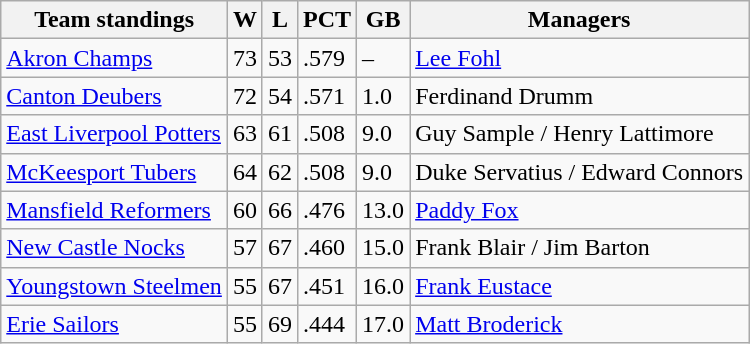<table class="wikitable">
<tr>
<th>Team standings</th>
<th>W</th>
<th>L</th>
<th>PCT</th>
<th>GB</th>
<th>Managers</th>
</tr>
<tr>
<td><a href='#'>Akron Champs</a></td>
<td>73</td>
<td>53</td>
<td>.579</td>
<td>–</td>
<td><a href='#'>Lee Fohl</a></td>
</tr>
<tr>
<td><a href='#'>Canton Deubers</a></td>
<td>72</td>
<td>54</td>
<td>.571</td>
<td>1.0</td>
<td>Ferdinand Drumm</td>
</tr>
<tr>
<td><a href='#'>East Liverpool Potters</a></td>
<td>63</td>
<td>61</td>
<td>.508</td>
<td>9.0</td>
<td>Guy Sample / Henry Lattimore</td>
</tr>
<tr>
<td><a href='#'>McKeesport Tubers</a></td>
<td>64</td>
<td>62</td>
<td>.508</td>
<td>9.0</td>
<td>Duke Servatius / Edward Connors</td>
</tr>
<tr>
<td><a href='#'>Mansfield Reformers</a></td>
<td>60</td>
<td>66</td>
<td>.476</td>
<td>13.0</td>
<td><a href='#'>Paddy Fox</a></td>
</tr>
<tr>
<td><a href='#'>New Castle Nocks</a></td>
<td>57</td>
<td>67</td>
<td>.460</td>
<td>15.0</td>
<td>Frank Blair / Jim Barton</td>
</tr>
<tr>
<td><a href='#'>Youngstown Steelmen</a></td>
<td>55</td>
<td>67</td>
<td>.451</td>
<td>16.0</td>
<td><a href='#'>Frank Eustace</a></td>
</tr>
<tr>
<td><a href='#'>Erie Sailors</a></td>
<td>55</td>
<td>69</td>
<td>.444</td>
<td>17.0</td>
<td><a href='#'>Matt Broderick</a></td>
</tr>
</table>
